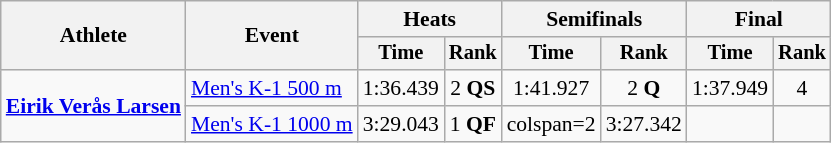<table class=wikitable style="font-size:90%">
<tr>
<th rowspan="2">Athlete</th>
<th rowspan="2">Event</th>
<th colspan="2">Heats</th>
<th colspan="2">Semifinals</th>
<th colspan="2">Final</th>
</tr>
<tr style="font-size:95%">
<th>Time</th>
<th>Rank</th>
<th>Time</th>
<th>Rank</th>
<th>Time</th>
<th>Rank</th>
</tr>
<tr align=center>
<td align=left rowspan=2><strong><a href='#'>Eirik Verås Larsen</a></strong></td>
<td align=left><a href='#'>Men's K-1 500 m</a></td>
<td>1:36.439</td>
<td>2 <strong>QS</strong></td>
<td>1:41.927</td>
<td>2 <strong>Q</strong></td>
<td>1:37.949</td>
<td>4</td>
</tr>
<tr align=center>
<td align=left><a href='#'>Men's K-1 1000 m</a></td>
<td>3:29.043</td>
<td>1 <strong>QF</strong></td>
<td>colspan=2 </td>
<td>3:27.342</td>
<td></td>
</tr>
</table>
